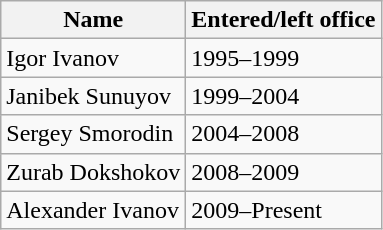<table class="wikitable">
<tr>
<th>Name</th>
<th>Entered/left office</th>
</tr>
<tr>
<td>Igor Ivanov</td>
<td>1995–1999</td>
</tr>
<tr>
<td>Janibek Sunuyov</td>
<td>1999–2004</td>
</tr>
<tr>
<td>Sergey Smorodin</td>
<td>2004–2008</td>
</tr>
<tr>
<td>Zurab Dokshokov</td>
<td>2008–2009</td>
</tr>
<tr>
<td>Alexander Ivanov</td>
<td>2009–Present</td>
</tr>
</table>
